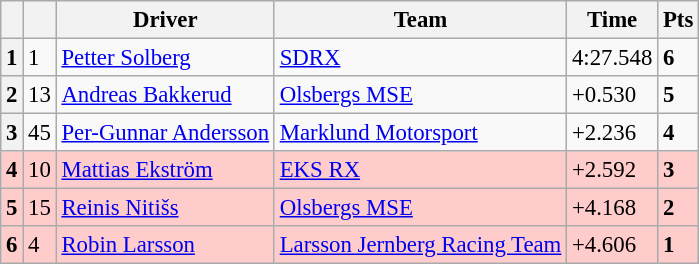<table class=wikitable style="font-size:95%">
<tr>
<th></th>
<th></th>
<th>Driver</th>
<th>Team</th>
<th>Time</th>
<th>Pts</th>
</tr>
<tr>
<th>1</th>
<td>1</td>
<td> <a href='#'>Petter Solberg</a></td>
<td><a href='#'>SDRX</a></td>
<td>4:27.548</td>
<td><strong>6</strong></td>
</tr>
<tr>
<th>2</th>
<td>13</td>
<td> <a href='#'>Andreas Bakkerud</a></td>
<td><a href='#'>Olsbergs MSE</a></td>
<td>+0.530</td>
<td><strong>5</strong></td>
</tr>
<tr>
<th>3</th>
<td>45</td>
<td> <a href='#'>Per-Gunnar Andersson</a></td>
<td><a href='#'>Marklund Motorsport</a></td>
<td>+2.236</td>
<td><strong>4</strong></td>
</tr>
<tr>
<th style="background:#ffcccc;">4</th>
<td style="background:#ffcccc;">10</td>
<td style="background:#ffcccc;"> <a href='#'>Mattias Ekström</a></td>
<td style="background:#ffcccc;"><a href='#'>EKS RX</a></td>
<td style="background:#ffcccc;">+2.592</td>
<td style="background:#ffcccc;"><strong>3</strong></td>
</tr>
<tr>
<th style="background:#ffcccc;">5</th>
<td style="background:#ffcccc;">15</td>
<td style="background:#ffcccc;"> <a href='#'>Reinis Nitišs</a></td>
<td style="background:#ffcccc;"><a href='#'>Olsbergs MSE</a></td>
<td style="background:#ffcccc;">+4.168</td>
<td style="background:#ffcccc;"><strong>2</strong></td>
</tr>
<tr>
<th style="background:#ffcccc;">6</th>
<td style="background:#ffcccc;">4</td>
<td style="background:#ffcccc;"> <a href='#'>Robin Larsson</a></td>
<td style="background:#ffcccc;"><a href='#'>Larsson Jernberg Racing Team</a></td>
<td style="background:#ffcccc;">+4.606</td>
<td style="background:#ffcccc;"><strong>1</strong></td>
</tr>
</table>
